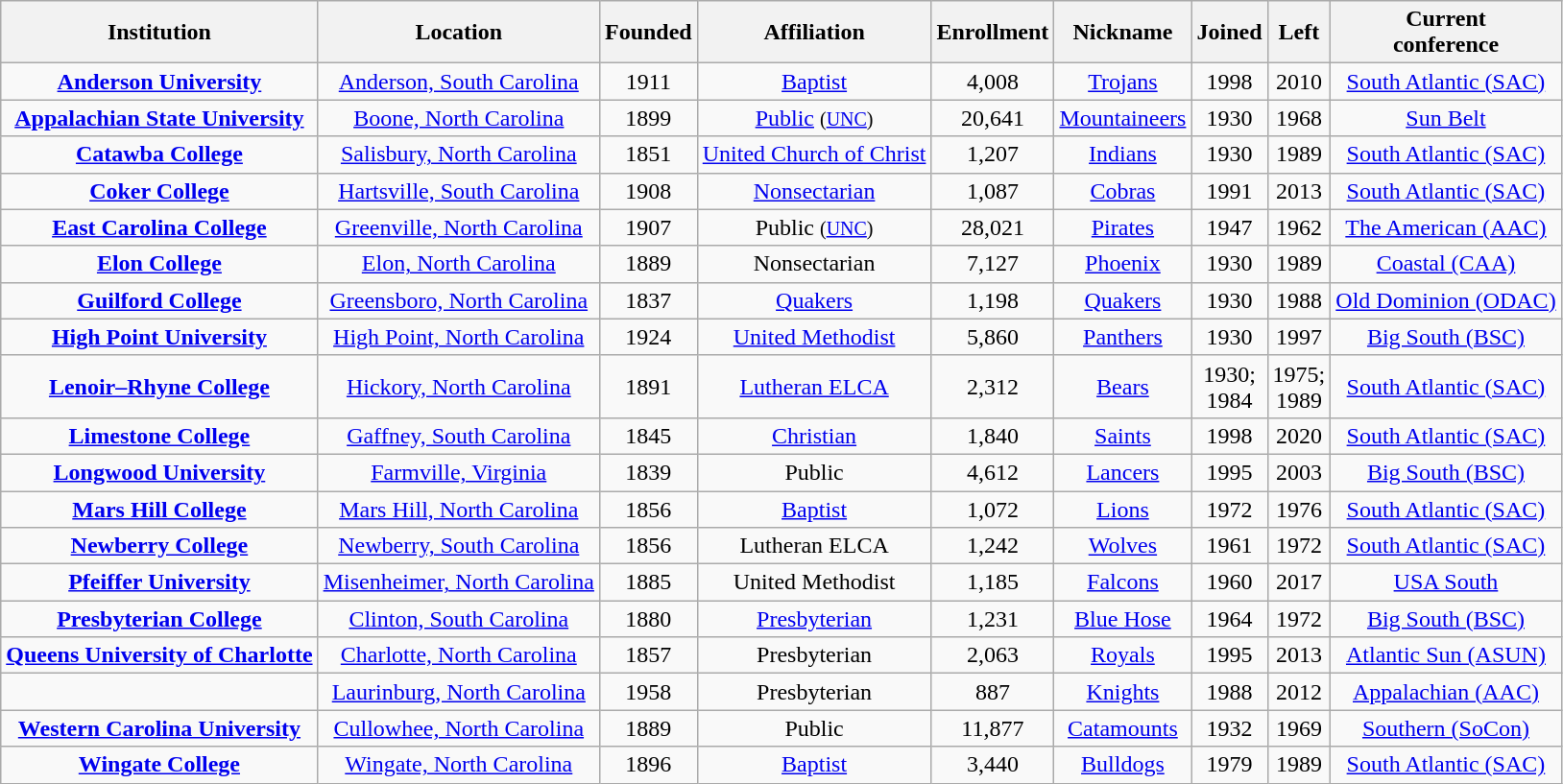<table class="wikitable sortable" style="text-align:center">
<tr>
<th>Institution</th>
<th>Location</th>
<th>Founded</th>
<th>Affiliation</th>
<th>Enrollment</th>
<th>Nickname</th>
<th>Joined</th>
<th>Left</th>
<th>Current<br>conference</th>
</tr>
<tr>
<td><strong><a href='#'>Anderson University</a></strong></td>
<td><a href='#'>Anderson, South Carolina</a></td>
<td>1911</td>
<td><a href='#'>Baptist</a></td>
<td>4,008</td>
<td><a href='#'>Trojans</a></td>
<td>1998</td>
<td>2010</td>
<td><a href='#'>South Atlantic (SAC)</a></td>
</tr>
<tr>
<td><strong><a href='#'>Appalachian State University</a></strong></td>
<td><a href='#'>Boone, North Carolina</a></td>
<td>1899</td>
<td><a href='#'>Public</a> <small>(<a href='#'>UNC</a>)</small></td>
<td>20,641</td>
<td><a href='#'>Mountaineers</a></td>
<td>1930</td>
<td>1968</td>
<td><a href='#'>Sun Belt</a></td>
</tr>
<tr>
<td><strong><a href='#'>Catawba College</a></strong></td>
<td><a href='#'>Salisbury, North Carolina</a></td>
<td>1851</td>
<td><a href='#'>United Church of Christ</a></td>
<td>1,207</td>
<td><a href='#'>Indians</a></td>
<td>1930</td>
<td>1989</td>
<td><a href='#'>South Atlantic (SAC)</a></td>
</tr>
<tr>
<td><strong><a href='#'>Coker College</a></strong></td>
<td><a href='#'>Hartsville, South Carolina</a></td>
<td>1908</td>
<td><a href='#'>Nonsectarian</a></td>
<td>1,087</td>
<td><a href='#'>Cobras</a></td>
<td>1991</td>
<td>2013</td>
<td><a href='#'>South Atlantic (SAC)</a></td>
</tr>
<tr>
<td><strong><a href='#'>East Carolina College</a></strong></td>
<td><a href='#'>Greenville, North Carolina</a></td>
<td>1907</td>
<td>Public <small>(<a href='#'>UNC</a>)</small></td>
<td>28,021</td>
<td><a href='#'>Pirates</a></td>
<td>1947</td>
<td>1962</td>
<td><a href='#'>The American (AAC)</a></td>
</tr>
<tr>
<td><strong><a href='#'>Elon College</a></strong></td>
<td><a href='#'>Elon, North Carolina</a></td>
<td>1889</td>
<td>Nonsectarian</td>
<td>7,127</td>
<td><a href='#'>Phoenix</a></td>
<td>1930</td>
<td>1989</td>
<td><a href='#'>Coastal (CAA)</a></td>
</tr>
<tr>
<td><strong><a href='#'>Guilford College</a></strong></td>
<td><a href='#'>Greensboro, North Carolina</a></td>
<td>1837</td>
<td><a href='#'>Quakers</a></td>
<td>1,198</td>
<td><a href='#'>Quakers</a></td>
<td>1930</td>
<td>1988</td>
<td><a href='#'>Old Dominion (ODAC)</a></td>
</tr>
<tr>
<td><strong><a href='#'>High Point University</a></strong></td>
<td><a href='#'>High Point, North Carolina</a></td>
<td>1924</td>
<td><a href='#'>United Methodist</a></td>
<td>5,860</td>
<td><a href='#'>Panthers</a></td>
<td>1930</td>
<td>1997</td>
<td><a href='#'>Big South (BSC)</a></td>
</tr>
<tr>
<td><strong><a href='#'>Lenoir–Rhyne College</a></strong></td>
<td><a href='#'>Hickory, North Carolina</a></td>
<td>1891</td>
<td><a href='#'>Lutheran ELCA</a></td>
<td>2,312</td>
<td><a href='#'>Bears</a></td>
<td>1930;<br>1984</td>
<td>1975;<br>1989</td>
<td><a href='#'>South Atlantic (SAC)</a></td>
</tr>
<tr>
<td><strong><a href='#'>Limestone College</a></strong></td>
<td><a href='#'>Gaffney, South Carolina</a></td>
<td>1845</td>
<td><a href='#'>Christian</a></td>
<td>1,840</td>
<td><a href='#'>Saints</a></td>
<td>1998</td>
<td>2020</td>
<td><a href='#'>South Atlantic (SAC)</a></td>
</tr>
<tr>
<td><strong><a href='#'>Longwood University</a></strong></td>
<td><a href='#'>Farmville, Virginia</a></td>
<td>1839</td>
<td>Public</td>
<td>4,612</td>
<td><a href='#'>Lancers</a></td>
<td>1995</td>
<td>2003</td>
<td><a href='#'>Big South (BSC)</a></td>
</tr>
<tr>
<td><strong><a href='#'>Mars Hill College</a></strong></td>
<td><a href='#'>Mars Hill, North Carolina</a></td>
<td>1856</td>
<td><a href='#'>Baptist</a></td>
<td>1,072</td>
<td><a href='#'>Lions</a></td>
<td>1972</td>
<td>1976</td>
<td><a href='#'>South Atlantic (SAC)</a></td>
</tr>
<tr>
<td><strong><a href='#'>Newberry College</a></strong></td>
<td><a href='#'>Newberry, South Carolina</a></td>
<td>1856</td>
<td>Lutheran ELCA</td>
<td>1,242</td>
<td><a href='#'>Wolves</a></td>
<td>1961</td>
<td>1972</td>
<td><a href='#'>South Atlantic (SAC)</a></td>
</tr>
<tr>
<td><strong><a href='#'>Pfeiffer University</a></strong></td>
<td><a href='#'>Misenheimer, North Carolina</a></td>
<td>1885</td>
<td>United Methodist</td>
<td>1,185</td>
<td><a href='#'>Falcons</a></td>
<td>1960</td>
<td>2017</td>
<td><a href='#'>USA South</a></td>
</tr>
<tr>
<td><strong><a href='#'>Presbyterian College</a></strong></td>
<td><a href='#'>Clinton, South Carolina</a></td>
<td>1880</td>
<td><a href='#'>Presbyterian</a><br></td>
<td>1,231</td>
<td><a href='#'>Blue Hose</a></td>
<td>1964</td>
<td>1972</td>
<td><a href='#'>Big South (BSC)</a></td>
</tr>
<tr>
<td><strong><a href='#'>Queens University of Charlotte</a></strong></td>
<td><a href='#'>Charlotte, North Carolina</a></td>
<td>1857</td>
<td>Presbyterian<br></td>
<td>2,063</td>
<td><a href='#'>Royals</a></td>
<td>1995</td>
<td>2013</td>
<td><a href='#'>Atlantic Sun (ASUN)</a></td>
</tr>
<tr>
<td></td>
<td><a href='#'>Laurinburg, North Carolina</a></td>
<td>1958</td>
<td>Presbyterian</td>
<td>887</td>
<td><a href='#'>Knights</a></td>
<td>1988</td>
<td>2012</td>
<td><a href='#'>Appalachian (AAC)</a></td>
</tr>
<tr>
<td><strong><a href='#'>Western Carolina University</a></strong></td>
<td><a href='#'>Cullowhee, North Carolina</a></td>
<td>1889</td>
<td>Public </td>
<td>11,877</td>
<td><a href='#'>Catamounts</a></td>
<td>1932</td>
<td>1969</td>
<td><a href='#'>Southern (SoCon)</a></td>
</tr>
<tr>
<td><strong><a href='#'>Wingate College</a></strong></td>
<td><a href='#'>Wingate, North Carolina</a></td>
<td>1896</td>
<td><a href='#'>Baptist</a></td>
<td>3,440</td>
<td><a href='#'>Bulldogs</a></td>
<td>1979</td>
<td>1989</td>
<td><a href='#'>South Atlantic (SAC)</a></td>
</tr>
</table>
